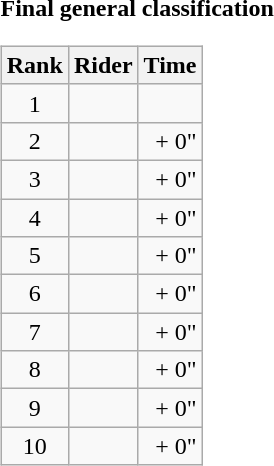<table>
<tr>
<td><strong>Final general classification</strong><br><table class="wikitable">
<tr>
<th scope="col">Rank</th>
<th scope="col">Rider</th>
<th scope="col">Time</th>
</tr>
<tr>
<td style="text-align:center;">1</td>
<td></td>
<td style="text-align:right;"></td>
</tr>
<tr>
<td style="text-align:center;">2</td>
<td></td>
<td style="text-align:right;">+ 0"</td>
</tr>
<tr>
<td style="text-align:center;">3</td>
<td></td>
<td style="text-align:right;">+ 0"</td>
</tr>
<tr>
<td style="text-align:center;">4</td>
<td></td>
<td style="text-align:right;">+ 0"</td>
</tr>
<tr>
<td style="text-align:center;">5</td>
<td></td>
<td style="text-align:right;">+ 0"</td>
</tr>
<tr>
<td style="text-align:center;">6</td>
<td></td>
<td style="text-align:right;">+ 0"</td>
</tr>
<tr>
<td style="text-align:center;">7</td>
<td></td>
<td style="text-align:right;">+ 0"</td>
</tr>
<tr>
<td style="text-align:center;">8</td>
<td></td>
<td style="text-align:right;">+ 0"</td>
</tr>
<tr>
<td style="text-align:center;">9</td>
<td></td>
<td style="text-align:right;">+ 0"</td>
</tr>
<tr>
<td style="text-align:center;">10</td>
<td></td>
<td style="text-align:right;">+ 0"</td>
</tr>
</table>
</td>
</tr>
</table>
